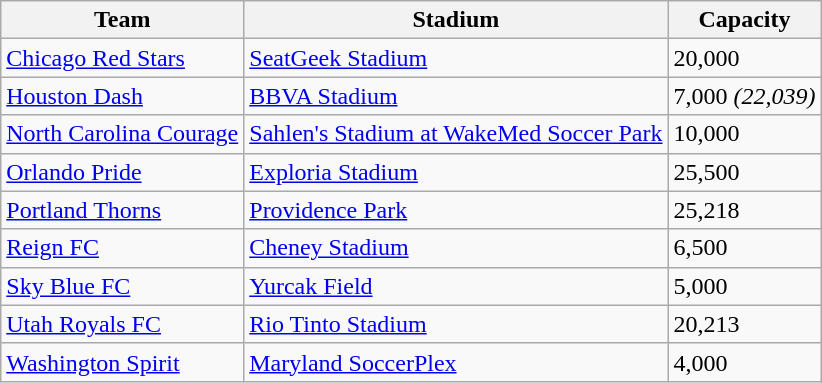<table class="sortable wikitable">
<tr>
<th>Team</th>
<th>Stadium</th>
<th data-sort-type="number">Capacity</th>
</tr>
<tr>
<td><a href='#'>Chicago Red Stars</a></td>
<td><a href='#'>SeatGeek Stadium</a></td>
<td>20,000</td>
</tr>
<tr>
<td><a href='#'>Houston Dash</a></td>
<td><a href='#'>BBVA Stadium</a></td>
<td>7,000 <em>(22,039)</em></td>
</tr>
<tr>
<td><a href='#'>North Carolina Courage</a></td>
<td><a href='#'>Sahlen's Stadium at WakeMed Soccer Park</a></td>
<td>10,000</td>
</tr>
<tr>
<td><a href='#'>Orlando Pride</a></td>
<td><a href='#'>Exploria Stadium</a></td>
<td>25,500</td>
</tr>
<tr>
<td><a href='#'>Portland Thorns</a></td>
<td><a href='#'>Providence Park</a></td>
<td>25,218</td>
</tr>
<tr>
<td><a href='#'>Reign FC</a></td>
<td><a href='#'>Cheney Stadium</a></td>
<td>6,500</td>
</tr>
<tr>
<td><a href='#'>Sky Blue FC</a></td>
<td><a href='#'>Yurcak Field</a></td>
<td>5,000</td>
</tr>
<tr>
<td><a href='#'>Utah Royals FC</a></td>
<td><a href='#'>Rio Tinto Stadium</a></td>
<td>20,213</td>
</tr>
<tr>
<td><a href='#'>Washington Spirit</a></td>
<td><a href='#'>Maryland SoccerPlex</a></td>
<td>4,000</td>
</tr>
</table>
